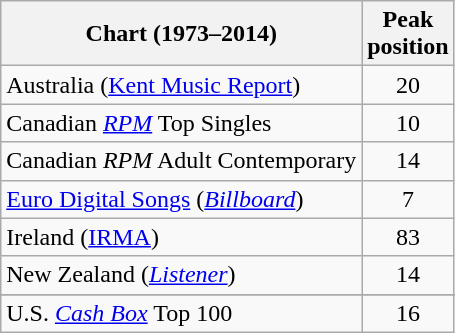<table class="wikitable sortable">
<tr>
<th>Chart (1973–2014)</th>
<th>Peak<br>position</th>
</tr>
<tr>
<td>Australia (<a href='#'>Kent Music Report</a>)</td>
<td style="text-align:center;">20</td>
</tr>
<tr>
<td>Canadian <em><a href='#'>RPM</a></em> Top Singles</td>
<td style="text-align:center;">10</td>
</tr>
<tr>
<td>Canadian <em>RPM</em> Adult Contemporary</td>
<td style="text-align:center;">14</td>
</tr>
<tr>
<td><a href='#'>Euro Digital Songs</a> (<em><a href='#'>Billboard</a></em>)</td>
<td align="center">7</td>
</tr>
<tr>
<td>Ireland (<a href='#'>IRMA</a>)</td>
<td style="text-align:center;">83</td>
</tr>
<tr>
<td>New Zealand (<em><a href='#'>Listener</a></em>)</td>
<td style="text-align:center;">14</td>
</tr>
<tr>
</tr>
<tr>
</tr>
<tr>
</tr>
<tr>
<td>U.S. <a href='#'><em>Cash Box</em></a> Top 100</td>
<td style="text-align:center;">16</td>
</tr>
</table>
